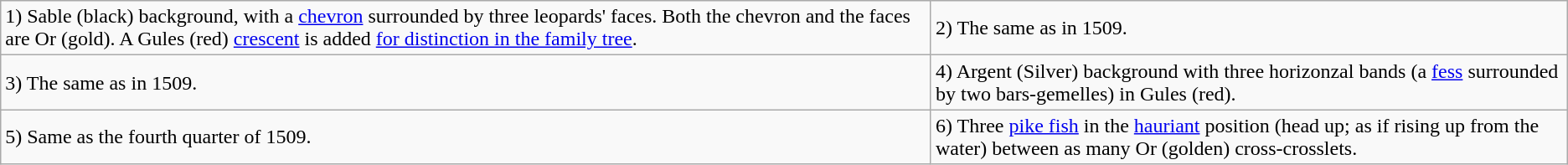<table class="wikitable">
<tr>
<td>1) Sable (black) background, with a <a href='#'>chevron</a> surrounded by three leopards' faces. Both the chevron and the faces are Or (gold). A Gules (red) <a href='#'>crescent</a> is added <a href='#'>for distinction in the family tree</a>.</td>
<td>2) The same as in 1509.</td>
</tr>
<tr>
<td>3) The same as in 1509.</td>
<td>4) Argent (Silver) background with three horizonzal bands (a <a href='#'>fess</a> surrounded by two bars-gemelles) in Gules (red).</td>
</tr>
<tr>
<td>5) Same as the fourth quarter of 1509.</td>
<td>6) Three <a href='#'>pike fish</a> in the <a href='#'>hauriant</a> position (head up; as if rising up from the water) between as many Or (golden) cross-crosslets.</td>
</tr>
</table>
